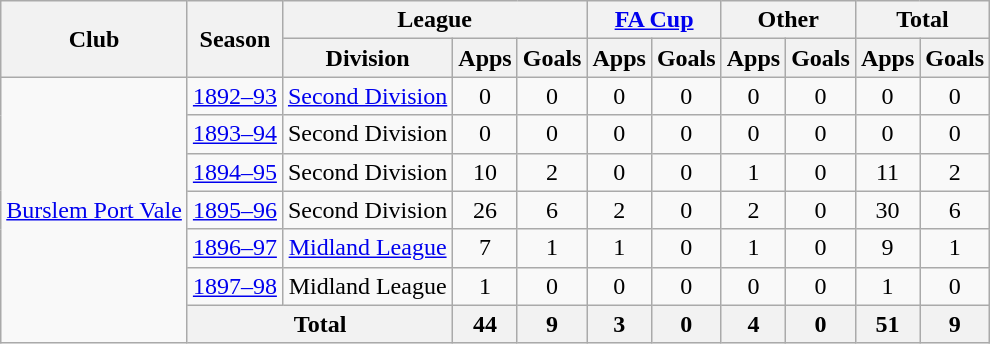<table class="wikitable" style="text-align:center">
<tr>
<th rowspan="2">Club</th>
<th rowspan="2">Season</th>
<th colspan="3">League</th>
<th colspan="2"><a href='#'>FA Cup</a></th>
<th colspan="2">Other</th>
<th colspan="2">Total</th>
</tr>
<tr>
<th>Division</th>
<th>Apps</th>
<th>Goals</th>
<th>Apps</th>
<th>Goals</th>
<th>Apps</th>
<th>Goals</th>
<th>Apps</th>
<th>Goals</th>
</tr>
<tr>
<td rowspan="7"><a href='#'>Burslem Port Vale</a></td>
<td><a href='#'>1892–93</a></td>
<td><a href='#'>Second Division</a></td>
<td>0</td>
<td>0</td>
<td>0</td>
<td>0</td>
<td>0</td>
<td>0</td>
<td>0</td>
<td>0</td>
</tr>
<tr>
<td><a href='#'>1893–94</a></td>
<td>Second Division</td>
<td>0</td>
<td>0</td>
<td>0</td>
<td>0</td>
<td>0</td>
<td>0</td>
<td>0</td>
<td>0</td>
</tr>
<tr>
<td><a href='#'>1894–95</a></td>
<td>Second Division</td>
<td>10</td>
<td>2</td>
<td>0</td>
<td>0</td>
<td>1</td>
<td>0</td>
<td>11</td>
<td>2</td>
</tr>
<tr>
<td><a href='#'>1895–96</a></td>
<td>Second Division</td>
<td>26</td>
<td>6</td>
<td>2</td>
<td>0</td>
<td>2</td>
<td>0</td>
<td>30</td>
<td>6</td>
</tr>
<tr>
<td><a href='#'>1896–97</a></td>
<td><a href='#'>Midland League</a></td>
<td>7</td>
<td>1</td>
<td>1</td>
<td>0</td>
<td>1</td>
<td>0</td>
<td>9</td>
<td>1</td>
</tr>
<tr>
<td><a href='#'>1897–98</a></td>
<td>Midland League</td>
<td>1</td>
<td>0</td>
<td>0</td>
<td>0</td>
<td>0</td>
<td>0</td>
<td>1</td>
<td>0</td>
</tr>
<tr>
<th colspan="2">Total</th>
<th>44</th>
<th>9</th>
<th>3</th>
<th>0</th>
<th>4</th>
<th>0</th>
<th>51</th>
<th>9</th>
</tr>
</table>
